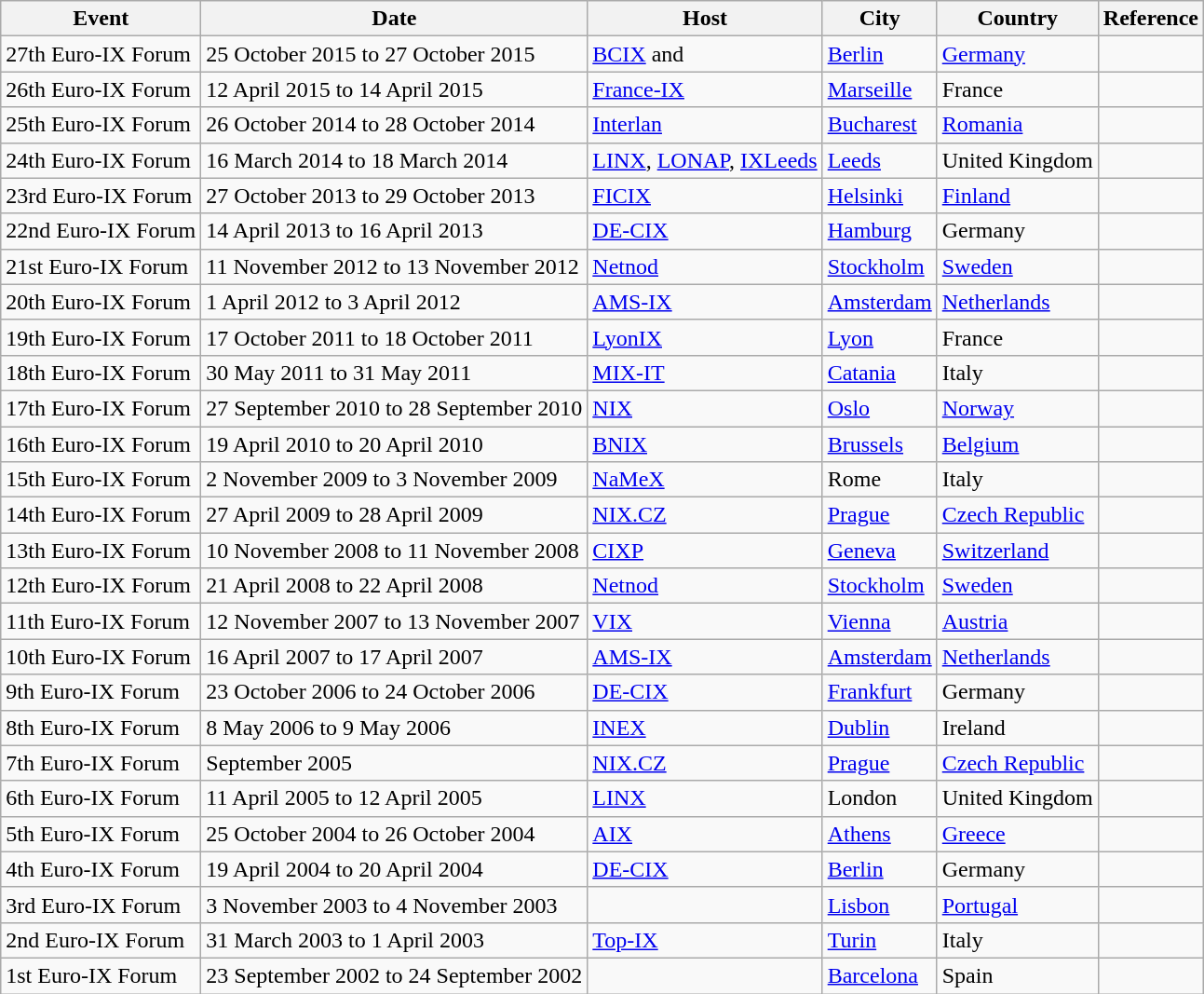<table class="sortable wikitable">
<tr>
<th>Event</th>
<th>Date</th>
<th>Host</th>
<th>City</th>
<th>Country</th>
<th>Reference</th>
</tr>
<tr>
<td>27th Euro-IX Forum</td>
<td>25 October 2015 to 27 October 2015</td>
<td><a href='#'>BCIX</a> and </td>
<td><a href='#'>Berlin</a></td>
<td><a href='#'>Germany</a></td>
<td></td>
</tr>
<tr>
<td>26th Euro-IX Forum</td>
<td>12 April 2015 to 14 April 2015</td>
<td><a href='#'>France-IX</a></td>
<td><a href='#'>Marseille</a></td>
<td>France</td>
<td></td>
</tr>
<tr>
<td>25th Euro-IX Forum</td>
<td>26 October 2014 to 28 October 2014</td>
<td><a href='#'>Interlan</a></td>
<td><a href='#'>Bucharest</a></td>
<td><a href='#'>Romania</a></td>
<td></td>
</tr>
<tr>
<td>24th Euro-IX Forum</td>
<td>16 March 2014 to 18 March 2014</td>
<td><a href='#'>LINX</a>, <a href='#'>LONAP</a>, <a href='#'>IXLeeds</a></td>
<td><a href='#'>Leeds</a></td>
<td>United Kingdom</td>
<td></td>
</tr>
<tr>
<td>23rd Euro-IX Forum</td>
<td>27 October 2013 to 29 October 2013</td>
<td><a href='#'>FICIX</a></td>
<td><a href='#'>Helsinki</a></td>
<td><a href='#'>Finland</a></td>
<td></td>
</tr>
<tr>
<td>22nd Euro-IX Forum</td>
<td>14 April 2013 to 16 April 2013</td>
<td><a href='#'>DE-CIX</a></td>
<td><a href='#'>Hamburg</a></td>
<td>Germany</td>
<td></td>
</tr>
<tr>
<td>21st Euro-IX Forum</td>
<td>11 November 2012 to 13 November 2012</td>
<td><a href='#'>Netnod</a></td>
<td><a href='#'>Stockholm</a></td>
<td><a href='#'>Sweden</a></td>
<td></td>
</tr>
<tr>
<td>20th Euro-IX Forum</td>
<td>1 April 2012 to 3 April 2012</td>
<td><a href='#'>AMS-IX</a></td>
<td><a href='#'>Amsterdam</a></td>
<td><a href='#'>Netherlands</a></td>
<td></td>
</tr>
<tr>
<td>19th Euro-IX Forum</td>
<td>17 October 2011 to 18 October 2011</td>
<td><a href='#'>LyonIX</a></td>
<td><a href='#'>Lyon</a></td>
<td>France</td>
<td></td>
</tr>
<tr>
<td>18th Euro-IX Forum</td>
<td>30 May 2011 to 31 May 2011</td>
<td><a href='#'>MIX-IT</a></td>
<td><a href='#'>Catania</a></td>
<td>Italy</td>
<td></td>
</tr>
<tr>
<td>17th Euro-IX Forum</td>
<td>27 September 2010 to 28 September 2010</td>
<td><a href='#'>NIX</a></td>
<td><a href='#'>Oslo</a></td>
<td><a href='#'>Norway</a></td>
<td></td>
</tr>
<tr>
<td>16th Euro-IX Forum</td>
<td>19 April 2010 to 20 April 2010</td>
<td><a href='#'>BNIX</a></td>
<td><a href='#'>Brussels</a></td>
<td><a href='#'>Belgium</a></td>
<td></td>
</tr>
<tr>
<td>15th Euro-IX Forum</td>
<td>2 November 2009 to 3 November 2009</td>
<td><a href='#'>NaMeX</a></td>
<td>Rome</td>
<td>Italy</td>
<td></td>
</tr>
<tr>
<td>14th Euro-IX Forum</td>
<td>27 April 2009 to 28 April 2009</td>
<td><a href='#'>NIX.CZ</a></td>
<td><a href='#'>Prague</a></td>
<td><a href='#'>Czech Republic</a></td>
<td></td>
</tr>
<tr>
<td>13th Euro-IX Forum</td>
<td>10 November 2008 to 11 November 2008</td>
<td><a href='#'>CIXP</a></td>
<td><a href='#'>Geneva</a></td>
<td><a href='#'>Switzerland</a></td>
<td></td>
</tr>
<tr>
<td>12th Euro-IX Forum</td>
<td>21 April 2008 to 22 April 2008</td>
<td><a href='#'>Netnod</a></td>
<td><a href='#'>Stockholm</a></td>
<td><a href='#'>Sweden</a></td>
<td></td>
</tr>
<tr>
<td>11th Euro-IX Forum</td>
<td>12 November 2007 to 13 November 2007</td>
<td><a href='#'>VIX</a></td>
<td><a href='#'>Vienna</a></td>
<td><a href='#'>Austria</a></td>
<td></td>
</tr>
<tr>
<td>10th Euro-IX Forum</td>
<td>16 April 2007 to 17 April 2007</td>
<td><a href='#'>AMS-IX</a></td>
<td><a href='#'>Amsterdam</a></td>
<td><a href='#'>Netherlands</a></td>
<td></td>
</tr>
<tr>
<td>9th Euro-IX Forum</td>
<td>23 October 2006 to 24 October 2006</td>
<td><a href='#'>DE-CIX</a></td>
<td><a href='#'>Frankfurt</a></td>
<td>Germany</td>
<td></td>
</tr>
<tr>
<td>8th Euro-IX Forum</td>
<td>8 May 2006 to 9 May 2006</td>
<td><a href='#'>INEX</a></td>
<td><a href='#'>Dublin</a></td>
<td>Ireland</td>
<td></td>
</tr>
<tr>
<td>7th Euro-IX Forum</td>
<td>September 2005</td>
<td><a href='#'>NIX.CZ</a></td>
<td><a href='#'>Prague</a></td>
<td><a href='#'>Czech Republic</a></td>
<td></td>
</tr>
<tr>
<td>6th Euro-IX Forum</td>
<td>11 April 2005 to 12 April 2005</td>
<td><a href='#'>LINX</a></td>
<td>London</td>
<td>United Kingdom</td>
<td></td>
</tr>
<tr>
<td>5th Euro-IX Forum</td>
<td>25 October 2004 to 26 October 2004</td>
<td><a href='#'>AIX</a></td>
<td><a href='#'>Athens</a></td>
<td><a href='#'>Greece</a></td>
<td></td>
</tr>
<tr>
<td>4th Euro-IX Forum</td>
<td>19 April 2004 to 20 April 2004</td>
<td><a href='#'>DE-CIX</a></td>
<td><a href='#'>Berlin</a></td>
<td>Germany</td>
<td></td>
</tr>
<tr>
<td>3rd Euro-IX Forum</td>
<td>3 November 2003 to 4 November 2003</td>
<td></td>
<td><a href='#'>Lisbon</a></td>
<td><a href='#'>Portugal</a></td>
<td></td>
</tr>
<tr>
<td>2nd Euro-IX Forum</td>
<td>31 March 2003 to 1 April 2003</td>
<td><a href='#'>Top-IX</a></td>
<td><a href='#'>Turin</a></td>
<td>Italy</td>
<td></td>
</tr>
<tr>
<td>1st Euro-IX Forum</td>
<td>23 September 2002 to 24 September 2002</td>
<td></td>
<td><a href='#'>Barcelona</a></td>
<td>Spain</td>
<td></td>
</tr>
</table>
